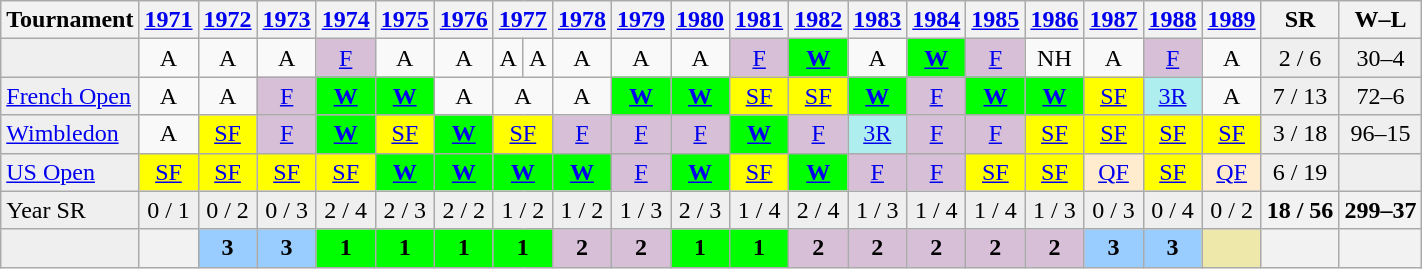<table class=wikitable style=text-align:center>
<tr>
<th>Tournament</th>
<th><a href='#'>1971</a></th>
<th><a href='#'>1972</a></th>
<th><a href='#'>1973</a></th>
<th><a href='#'>1974</a></th>
<th><a href='#'>1975</a></th>
<th><a href='#'>1976</a></th>
<th colspan="2"><a href='#'>1977</a></th>
<th><a href='#'>1978</a></th>
<th><a href='#'>1979</a></th>
<th><a href='#'>1980</a></th>
<th><a href='#'>1981</a></th>
<th><a href='#'>1982</a></th>
<th><a href='#'>1983</a></th>
<th><a href='#'>1984</a></th>
<th><a href='#'>1985</a></th>
<th><a href='#'>1986</a></th>
<th><a href='#'>1987</a></th>
<th><a href='#'>1988</a></th>
<th><a href='#'>1989</a></th>
<th>SR</th>
<th>W–L</th>
</tr>
<tr>
<td style="background:#efefef;" align=left></td>
<td>A</td>
<td>A</td>
<td>A</td>
<td style="background:#d8bfd8;"><a href='#'>F</a></td>
<td>A</td>
<td>A</td>
<td>A</td>
<td>A</td>
<td>A</td>
<td>A</td>
<td>A</td>
<td style="background:#d8bfd8;"><a href='#'>F</a></td>
<td style="background:#00ff00;"><strong><a href='#'>W</a></strong></td>
<td>A</td>
<td style="background:#00ff00;"><strong><a href='#'>W</a></strong></td>
<td style="background:#d8bfd8;"><a href='#'>F</a></td>
<td>NH</td>
<td>A</td>
<td style="background:#d8bfd8;"><a href='#'>F</a></td>
<td>A</td>
<td style="background:#efefef;">2 / 6</td>
<td style="background:#efefef;">30–4</td>
</tr>
<tr>
<td style="background:#efefef;" align=left><a href='#'>French Open</a></td>
<td>A</td>
<td>A</td>
<td style="background:#d8bfd8;"><a href='#'>F</a></td>
<td style="background:#00ff00;"><a href='#'><strong>W</strong></a></td>
<td style="background:#00ff00;"><a href='#'><strong>W</strong></a></td>
<td>A</td>
<td colspan="2">A</td>
<td>A</td>
<td style="background:#00ff00;"><a href='#'><strong>W</strong></a></td>
<td style="background:#00ff00;"><a href='#'><strong>W</strong></a></td>
<td bgcolor=yellow><a href='#'>SF</a></td>
<td bgcolor=yellow><a href='#'>SF</a></td>
<td style="background:#00ff00;"><a href='#'><strong>W</strong></a></td>
<td style="background:#d8bfd8;"><a href='#'>F</a></td>
<td style="background:#00ff00;"><a href='#'><strong>W</strong></a></td>
<td style="background:#00ff00;"><a href='#'><strong>W</strong></a></td>
<td bgcolor=yellow><a href='#'>SF</a></td>
<td style="background:#afeeee;"><a href='#'>3R</a></td>
<td>A</td>
<td style="background:#efefef;">7 / 13</td>
<td style="background:#efefef;">72–6</td>
</tr>
<tr>
<td style="background:#efefef;" align=left><a href='#'>Wimbledon</a></td>
<td>A</td>
<td bgcolor=yellow><a href='#'>SF</a></td>
<td style="background:#d8bfd8;"><a href='#'>F</a></td>
<td style="background:#00ff00;"><a href='#'><strong>W</strong></a></td>
<td bgcolor=yellow><a href='#'>SF</a></td>
<td style="background:#00ff00;"><a href='#'><strong>W</strong></a></td>
<td colspan="2" bgcolor=yellow><a href='#'>SF</a></td>
<td style="background:#d8bfd8;"><a href='#'>F</a></td>
<td style="background:#d8bfd8;"><a href='#'>F</a></td>
<td style="background:#d8bfd8;"><a href='#'>F</a></td>
<td style="background:#00ff00;"><a href='#'><strong>W</strong></a></td>
<td style="background:#d8bfd8;"><a href='#'>F</a></td>
<td style="background:#afeeee;"><a href='#'>3R</a></td>
<td style="background:#d8bfd8;"><a href='#'>F</a></td>
<td style="background:#d8bfd8;"><a href='#'>F</a></td>
<td bgcolor=yellow><a href='#'>SF</a></td>
<td bgcolor=yellow><a href='#'>SF</a></td>
<td bgcolor=yellow><a href='#'>SF</a></td>
<td bgcolor=yellow><a href='#'>SF</a></td>
<td style="background:#efefef;">3 / 18</td>
<td style="background:#efefef;">96–15</td>
</tr>
<tr>
<td style="background:#efefef;" align=left><a href='#'>US Open</a></td>
<td bgcolor=yellow><a href='#'>SF</a></td>
<td bgcolor=yellow><a href='#'>SF</a></td>
<td bgcolor=yellow><a href='#'>SF</a></td>
<td bgcolor=yellow><a href='#'>SF</a></td>
<td style="background:#00ff00;"><a href='#'><strong>W</strong></a></td>
<td style="background:#00ff00;"><a href='#'><strong>W</strong></a></td>
<td colspan="2" style="background:#00ff00;"><a href='#'><strong>W</strong></a></td>
<td style="background:#00ff00;"><a href='#'><strong>W</strong></a></td>
<td style="background:#d8bfd8;"><a href='#'>F</a></td>
<td style="background:#00ff00;"><a href='#'><strong>W</strong></a></td>
<td bgcolor=yellow><a href='#'>SF</a></td>
<td style="background:#00ff00;"><a href='#'><strong>W</strong></a></td>
<td style="background:#d8bfd8;"><a href='#'>F</a></td>
<td style="background:#d8bfd8;"><a href='#'>F</a></td>
<td bgcolor=yellow><a href='#'>SF</a></td>
<td bgcolor=yellow><a href='#'>SF</a></td>
<td bgcolor=#ffebcd><a href='#'>QF</a></td>
<td bgcolor=yellow><a href='#'>SF</a></td>
<td bgcolor=#ffebcd><a href='#'>QF</a></td>
<td style="background:#efefef;">6 / 19</td>
<td style="background:#efefef;"></td>
</tr>
<tr>
<td style="background:#efefef;" align=left>Year SR</td>
<td style="background:#efefef;">0 / 1</td>
<td style="background:#efefef;">0 / 2</td>
<td style="background:#efefef;">0 / 3</td>
<td style="background:#efefef;">2 / 4</td>
<td style="background:#efefef;">2 / 3</td>
<td style="background:#efefef;">2 / 2</td>
<td colspan="2" style="background:#efefef;">1 / 2</td>
<td style="background:#efefef;">1 / 2</td>
<td style="background:#efefef;">1 / 3</td>
<td style="background:#efefef;">2 / 3</td>
<td style="background:#efefef;">1 / 4</td>
<td style="background:#efefef;">2 / 4</td>
<td style="background:#efefef;">1 / 3</td>
<td style="background:#efefef;">1 / 4</td>
<td style="background:#efefef;">1 / 4</td>
<td style="background:#efefef;">1 / 3</td>
<td style="background:#efefef;">0 / 3</td>
<td style="background:#efefef;">0 / 4</td>
<td style="background:#efefef;">0 / 2</td>
<th><strong>18 / 56</strong></th>
<th><strong>299–37</strong></th>
</tr>
<tr>
<td style="background:#efefef;" align=left></td>
<th></th>
<td style="background:#99ccff;"><strong>3</strong></td>
<td style="background:#99ccff;"><strong>3</strong></td>
<td style="background:#00ff00;"><strong>1</strong></td>
<td style="background:#00ff00;"><strong>1</strong></td>
<td style="background:#00ff00;"><strong>1</strong></td>
<td colspan="2" style="background:#00ff00;"><strong>1</strong></td>
<td style="background:#d8bfd8;"><strong>2</strong></td>
<td style="background:#d8bfd8;"><strong>2</strong></td>
<td style="background:#00ff00;"><strong>1</strong></td>
<td style="background:#00ff00;"><strong>1</strong></td>
<td style="background:#d8bfd8;"><strong>2</strong></td>
<td style="background:#d8bfd8;"><strong>2</strong></td>
<td style="background:#d8bfd8;"><strong>2</strong></td>
<td style="background:#d8bfd8;"><strong>2</strong></td>
<td style="background:#d8bfd8;"><strong>2</strong></td>
<td style="background:#99ccff;"><strong>3</strong></td>
<td style="background:#99ccff;"><strong>3</strong></td>
<td bgcolor=#EEE8AA></td>
<th></th>
<th></th>
</tr>
</table>
